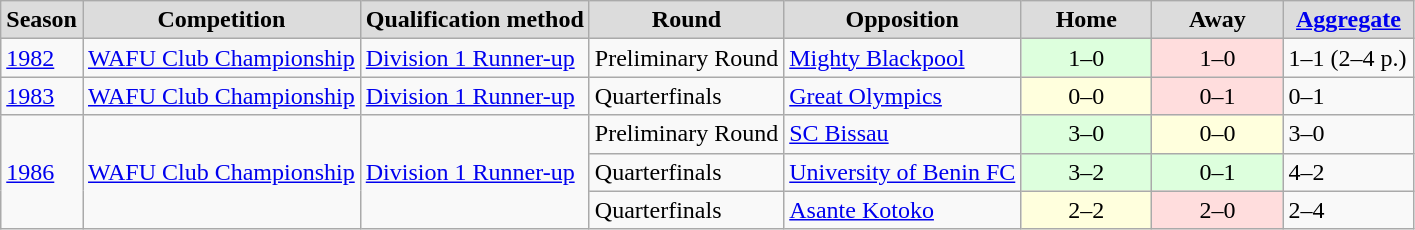<table class="sortable plainrowheaders wikitable">
<tr>
<th style="background:#DCDCDC">Season</th>
<th style="background:#DCDCDC">Competition</th>
<th style="background:#DCDCDC">Qualification method</th>
<th style="background:#DCDCDC">Round</th>
<th style="background:#DCDCDC">Opposition</th>
<th width="80" style="background:#DCDCDC">Home</th>
<th width="80" style="background:#DCDCDC">Away</th>
<th width="80" style="background:#DCDCDC"><a href='#'>Aggregate</a></th>
</tr>
<tr>
<td><a href='#'>1982</a></td>
<td><a href='#'>WAFU Club Championship</a></td>
<td><a href='#'>Division 1 Runner-up</a></td>
<td align=left>Preliminary Round</td>
<td align=left> <a href='#'>Mighty Blackpool</a></td>
<td style="background:#dfd; text-align:center">1–0</td>
<td style="background:#fdd; text-align:center">1–0</td>
<td>1–1 (2–4 p.)</td>
</tr>
<tr>
<td><a href='#'>1983</a></td>
<td><a href='#'>WAFU Club Championship</a></td>
<td><a href='#'>Division 1 Runner-up</a></td>
<td align=left>Quarterfinals</td>
<td align=left> <a href='#'>Great Olympics</a></td>
<td style="background:#ffd; text-align:center">0–0</td>
<td style="background:#fdd; text-align:center">0–1</td>
<td>0–1</td>
</tr>
<tr>
<td rowspan=3><a href='#'>1986</a></td>
<td rowspan=3><a href='#'>WAFU Club Championship</a></td>
<td rowspan=3><a href='#'>Division 1 Runner-up</a></td>
<td align=left>Preliminary Round</td>
<td align=left> <a href='#'>SC Bissau</a></td>
<td style="background:#dfd; text-align:center">3–0</td>
<td style="background:#ffd; text-align:center">0–0</td>
<td>3–0</td>
</tr>
<tr>
<td align=left>Quarterfinals</td>
<td align=left><a href='#'>University of Benin FC</a></td>
<td style="background:#dfd; text-align:center">3–2</td>
<td style="background:#dfd; text-align:center">0–1</td>
<td>4–2</td>
</tr>
<tr>
<td align=left>Quarterfinals</td>
<td align=left> <a href='#'>Asante Kotoko</a></td>
<td style="background:#ffd; text-align:center">2–2</td>
<td style="background:#fdd; text-align:center">2–0</td>
<td>2–4</td>
</tr>
</table>
